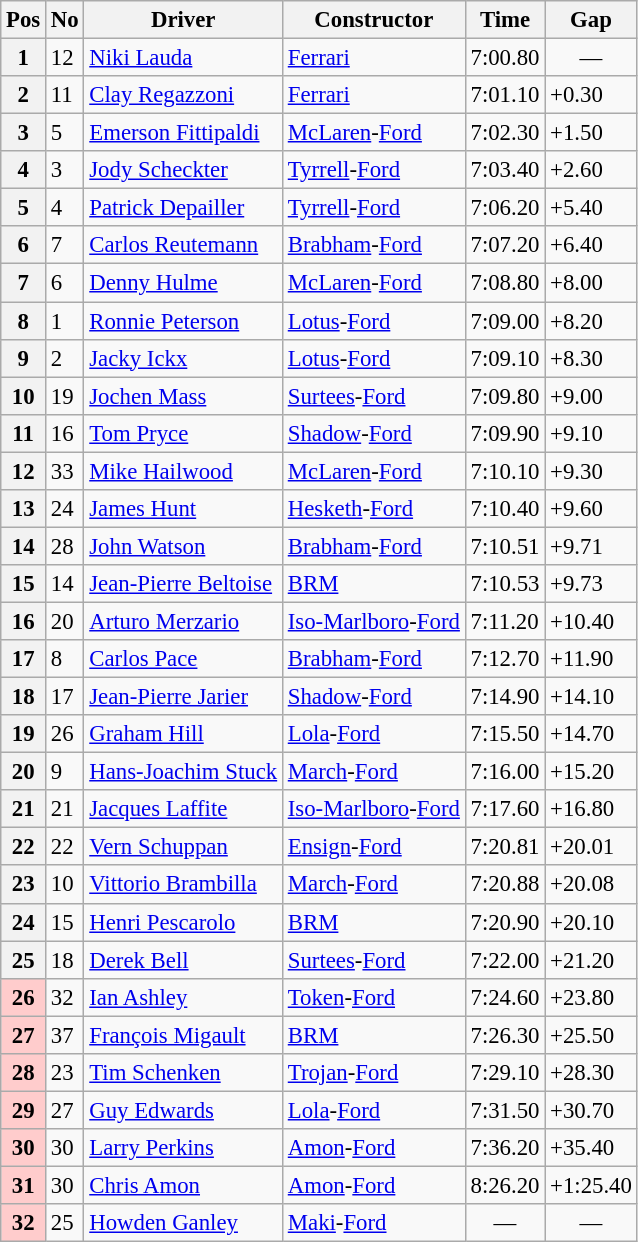<table class="wikitable sortable" style="font-size: 95%">
<tr>
<th>Pos</th>
<th>No</th>
<th>Driver</th>
<th>Constructor</th>
<th>Time</th>
<th>Gap</th>
</tr>
<tr>
<th>1</th>
<td>12</td>
<td> <a href='#'>Niki Lauda</a></td>
<td><a href='#'>Ferrari</a></td>
<td>7:00.80</td>
<td align="center">—</td>
</tr>
<tr>
<th>2</th>
<td>11</td>
<td> <a href='#'>Clay Regazzoni</a></td>
<td><a href='#'>Ferrari</a></td>
<td>7:01.10</td>
<td>+0.30</td>
</tr>
<tr>
<th>3</th>
<td>5</td>
<td> <a href='#'>Emerson Fittipaldi</a></td>
<td><a href='#'>McLaren</a>-<a href='#'>Ford</a></td>
<td>7:02.30</td>
<td>+1.50</td>
</tr>
<tr>
<th>4</th>
<td>3</td>
<td> <a href='#'>Jody Scheckter</a></td>
<td><a href='#'>Tyrrell</a>-<a href='#'>Ford</a></td>
<td>7:03.40</td>
<td>+2.60</td>
</tr>
<tr>
<th>5</th>
<td>4</td>
<td> <a href='#'>Patrick Depailler</a></td>
<td><a href='#'>Tyrrell</a>-<a href='#'>Ford</a></td>
<td>7:06.20</td>
<td>+5.40</td>
</tr>
<tr>
<th>6</th>
<td>7</td>
<td> <a href='#'>Carlos Reutemann</a></td>
<td><a href='#'>Brabham</a>-<a href='#'>Ford</a></td>
<td>7:07.20</td>
<td>+6.40</td>
</tr>
<tr>
<th>7</th>
<td>6</td>
<td> <a href='#'>Denny Hulme</a></td>
<td><a href='#'>McLaren</a>-<a href='#'>Ford</a></td>
<td>7:08.80</td>
<td>+8.00</td>
</tr>
<tr>
<th>8</th>
<td>1</td>
<td> <a href='#'>Ronnie Peterson</a></td>
<td><a href='#'>Lotus</a>-<a href='#'>Ford</a></td>
<td>7:09.00</td>
<td>+8.20</td>
</tr>
<tr>
<th>9</th>
<td>2</td>
<td> <a href='#'>Jacky Ickx</a></td>
<td><a href='#'>Lotus</a>-<a href='#'>Ford</a></td>
<td>7:09.10</td>
<td>+8.30</td>
</tr>
<tr>
<th>10</th>
<td>19</td>
<td> <a href='#'>Jochen Mass</a></td>
<td><a href='#'>Surtees</a>-<a href='#'>Ford</a></td>
<td>7:09.80</td>
<td>+9.00</td>
</tr>
<tr>
<th>11</th>
<td>16</td>
<td> <a href='#'>Tom Pryce</a></td>
<td><a href='#'>Shadow</a>-<a href='#'>Ford</a></td>
<td>7:09.90</td>
<td>+9.10</td>
</tr>
<tr>
<th>12</th>
<td>33</td>
<td> <a href='#'>Mike Hailwood</a></td>
<td><a href='#'>McLaren</a>-<a href='#'>Ford</a></td>
<td>7:10.10</td>
<td>+9.30</td>
</tr>
<tr>
<th>13</th>
<td>24</td>
<td> <a href='#'>James Hunt</a></td>
<td><a href='#'>Hesketh</a>-<a href='#'>Ford</a></td>
<td>7:10.40</td>
<td>+9.60</td>
</tr>
<tr>
<th>14</th>
<td>28</td>
<td> <a href='#'>John Watson</a></td>
<td><a href='#'>Brabham</a>-<a href='#'>Ford</a></td>
<td>7:10.51</td>
<td>+9.71</td>
</tr>
<tr>
<th>15</th>
<td>14</td>
<td> <a href='#'>Jean-Pierre Beltoise</a></td>
<td><a href='#'>BRM</a></td>
<td>7:10.53</td>
<td>+9.73</td>
</tr>
<tr>
<th>16</th>
<td>20</td>
<td> <a href='#'>Arturo Merzario</a></td>
<td><a href='#'>Iso-Marlboro</a>-<a href='#'>Ford</a></td>
<td>7:11.20</td>
<td>+10.40</td>
</tr>
<tr>
<th>17</th>
<td>8</td>
<td> <a href='#'>Carlos Pace</a></td>
<td><a href='#'>Brabham</a>-<a href='#'>Ford</a></td>
<td>7:12.70</td>
<td>+11.90</td>
</tr>
<tr>
<th>18</th>
<td>17</td>
<td> <a href='#'>Jean-Pierre Jarier</a></td>
<td><a href='#'>Shadow</a>-<a href='#'>Ford</a></td>
<td>7:14.90</td>
<td>+14.10</td>
</tr>
<tr>
<th>19</th>
<td>26</td>
<td> <a href='#'>Graham Hill</a></td>
<td><a href='#'>Lola</a>-<a href='#'>Ford</a></td>
<td>7:15.50</td>
<td>+14.70</td>
</tr>
<tr>
<th>20</th>
<td>9</td>
<td> <a href='#'>Hans-Joachim Stuck</a></td>
<td><a href='#'>March</a>-<a href='#'>Ford</a></td>
<td>7:16.00</td>
<td>+15.20</td>
</tr>
<tr>
<th>21</th>
<td>21</td>
<td> <a href='#'>Jacques Laffite</a></td>
<td><a href='#'>Iso-Marlboro</a>-<a href='#'>Ford</a></td>
<td>7:17.60</td>
<td>+16.80</td>
</tr>
<tr>
<th>22</th>
<td>22</td>
<td> <a href='#'>Vern Schuppan</a></td>
<td><a href='#'>Ensign</a>-<a href='#'>Ford</a></td>
<td>7:20.81</td>
<td>+20.01</td>
</tr>
<tr>
<th>23</th>
<td>10</td>
<td> <a href='#'>Vittorio Brambilla</a></td>
<td><a href='#'>March</a>-<a href='#'>Ford</a></td>
<td>7:20.88</td>
<td>+20.08</td>
</tr>
<tr>
<th>24</th>
<td>15</td>
<td> <a href='#'>Henri Pescarolo</a></td>
<td><a href='#'>BRM</a></td>
<td>7:20.90</td>
<td>+20.10</td>
</tr>
<tr>
<th>25</th>
<td>18</td>
<td> <a href='#'>Derek Bell</a></td>
<td><a href='#'>Surtees</a>-<a href='#'>Ford</a></td>
<td>7:22.00</td>
<td>+21.20</td>
</tr>
<tr>
<th style="background:#ffcccc;">26</th>
<td>32</td>
<td> <a href='#'>Ian Ashley</a></td>
<td><a href='#'>Token</a>-<a href='#'>Ford</a></td>
<td>7:24.60</td>
<td>+23.80</td>
</tr>
<tr>
<th style="background:#ffcccc;">27</th>
<td>37</td>
<td> <a href='#'>François Migault</a></td>
<td><a href='#'>BRM</a></td>
<td>7:26.30</td>
<td>+25.50</td>
</tr>
<tr>
<th style="background:#ffcccc;">28</th>
<td>23</td>
<td> <a href='#'>Tim Schenken</a></td>
<td><a href='#'>Trojan</a>-<a href='#'>Ford</a></td>
<td>7:29.10</td>
<td>+28.30</td>
</tr>
<tr>
<th style="background:#ffcccc;">29</th>
<td>27</td>
<td> <a href='#'>Guy Edwards</a></td>
<td><a href='#'>Lola</a>-<a href='#'>Ford</a></td>
<td>7:31.50</td>
<td>+30.70</td>
</tr>
<tr>
<th style="background:#ffcccc;">30</th>
<td>30</td>
<td> <a href='#'>Larry Perkins</a></td>
<td><a href='#'>Amon</a>-<a href='#'>Ford</a></td>
<td>7:36.20</td>
<td>+35.40</td>
</tr>
<tr>
<th style="background:#ffcccc;">31</th>
<td>30</td>
<td> <a href='#'>Chris Amon</a></td>
<td><a href='#'>Amon</a>-<a href='#'>Ford</a></td>
<td>8:26.20</td>
<td>+1:25.40</td>
</tr>
<tr>
<th style="background:#ffcccc;">32</th>
<td>25</td>
<td> <a href='#'>Howden Ganley</a></td>
<td><a href='#'>Maki</a>-<a href='#'>Ford</a></td>
<td align="center">—</td>
<td align="center">—</td>
</tr>
</table>
